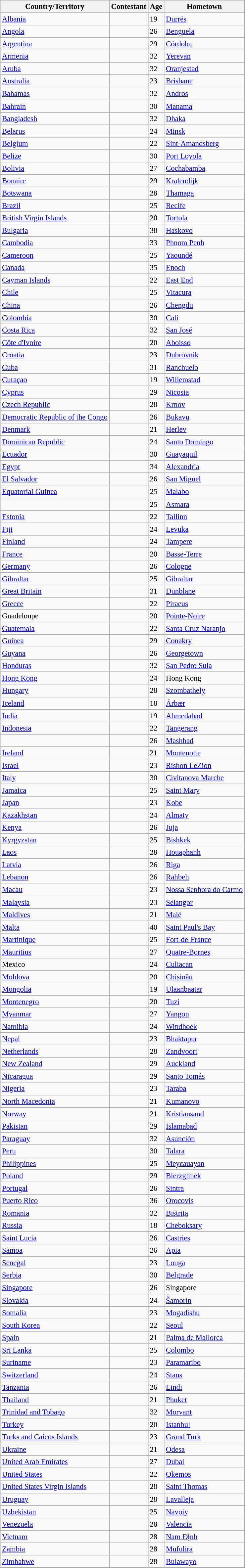<table class="wikitable sortable" style="font-size: 95%;">
<tr>
<th>Country/Territory</th>
<th>Contestant</th>
<th>Age</th>
<th>Hometown</th>
</tr>
<tr>
<td> <a href='#'>Albania</a></td>
<td></td>
<td>19</td>
<td><a href='#'>Durrës</a></td>
</tr>
<tr>
<td> <a href='#'>Angola</a></td>
<td></td>
<td>26</td>
<td><a href='#'>Benguela</a></td>
</tr>
<tr>
<td> <a href='#'>Argentina</a></td>
<td></td>
<td>29</td>
<td><a href='#'>Córdoba</a></td>
</tr>
<tr>
<td> <a href='#'>Armenia</a></td>
<td></td>
<td>32</td>
<td><a href='#'>Yerevan</a></td>
</tr>
<tr>
<td> <a href='#'>Aruba</a></td>
<td></td>
<td>32</td>
<td><a href='#'>Oranjestad</a></td>
</tr>
<tr>
<td> <a href='#'>Australia</a></td>
<td></td>
<td>23</td>
<td><a href='#'>Brisbane</a></td>
</tr>
<tr>
<td> <a href='#'>Bahamas</a></td>
<td></td>
<td>32</td>
<td><a href='#'>Andros</a></td>
</tr>
<tr>
<td> <a href='#'>Bahrain</a></td>
<td></td>
<td>30</td>
<td><a href='#'>Manama</a></td>
</tr>
<tr>
<td> <a href='#'>Bangladesh</a></td>
<td></td>
<td>32</td>
<td><a href='#'>Dhaka</a></td>
</tr>
<tr>
<td> <a href='#'>Belarus</a></td>
<td></td>
<td>24</td>
<td><a href='#'>Minsk</a></td>
</tr>
<tr>
<td> <a href='#'>Belgium</a></td>
<td></td>
<td>22</td>
<td><a href='#'>Sint-Amandsberg</a></td>
</tr>
<tr>
<td> <a href='#'>Belize</a></td>
<td></td>
<td>30</td>
<td><a href='#'>Port Loyola</a></td>
</tr>
<tr>
<td> <a href='#'>Bolivia</a></td>
<td></td>
<td>27</td>
<td><a href='#'>Cochabamba</a></td>
</tr>
<tr>
<td> <a href='#'>Bonaire</a></td>
<td></td>
<td>29</td>
<td><a href='#'>Kralendijk</a></td>
</tr>
<tr>
<td> <a href='#'>Botswana</a></td>
<td></td>
<td>28</td>
<td><a href='#'>Thamaga</a></td>
</tr>
<tr>
<td> <a href='#'>Brazil</a></td>
<td></td>
<td>25</td>
<td><a href='#'>Recife</a></td>
</tr>
<tr>
<td> <a href='#'>British Virgin Islands</a></td>
<td></td>
<td>20</td>
<td><a href='#'>Tortola</a></td>
</tr>
<tr>
<td> <a href='#'>Bulgaria</a></td>
<td></td>
<td>38</td>
<td><a href='#'>Haskovo</a></td>
</tr>
<tr>
<td> <a href='#'>Cambodia</a></td>
<td></td>
<td>33</td>
<td><a href='#'>Phnom Penh</a></td>
</tr>
<tr>
<td> <a href='#'>Cameroon</a></td>
<td></td>
<td>25</td>
<td><a href='#'>Yaoundé</a></td>
</tr>
<tr>
<td> <a href='#'>Canada</a></td>
<td></td>
<td>35</td>
<td><a href='#'>Enoch</a></td>
</tr>
<tr>
<td> <a href='#'>Cayman Islands</a></td>
<td></td>
<td>22</td>
<td><a href='#'>East End</a></td>
</tr>
<tr>
<td> <a href='#'>Chile</a></td>
<td></td>
<td>25</td>
<td><a href='#'>Vitacura</a></td>
</tr>
<tr>
<td> <a href='#'>China</a></td>
<td></td>
<td>26</td>
<td><a href='#'>Chengdu</a></td>
</tr>
<tr>
<td> <a href='#'>Colombia</a></td>
<td></td>
<td>30</td>
<td><a href='#'>Cali</a></td>
</tr>
<tr>
<td> <a href='#'>Costa Rica</a></td>
<td></td>
<td>32</td>
<td><a href='#'>San José</a></td>
</tr>
<tr>
<td> <a href='#'>Côte d'Ivoire</a></td>
<td></td>
<td>20</td>
<td><a href='#'>Aboisso</a></td>
</tr>
<tr>
<td> <a href='#'>Croatia</a></td>
<td></td>
<td>23</td>
<td><a href='#'>Dubrovnik</a></td>
</tr>
<tr>
<td> <a href='#'>Cuba</a></td>
<td></td>
<td>31</td>
<td><a href='#'>Ranchuelo</a></td>
</tr>
<tr>
<td> <a href='#'>Curaçao</a></td>
<td></td>
<td>19</td>
<td><a href='#'>Willemstad</a></td>
</tr>
<tr>
<td> <a href='#'>Cyprus</a></td>
<td></td>
<td>29</td>
<td><a href='#'>Nicosia</a></td>
</tr>
<tr>
<td> <a href='#'>Czech Republic</a></td>
<td></td>
<td>28</td>
<td><a href='#'>Krnov</a></td>
</tr>
<tr>
<td> <a href='#'>Democratic Republic of the Congo</a></td>
<td></td>
<td>26</td>
<td><a href='#'>Bukavu</a></td>
</tr>
<tr>
<td> <a href='#'>Denmark</a></td>
<td></td>
<td>21</td>
<td><a href='#'>Herlev</a></td>
</tr>
<tr>
<td> <a href='#'>Dominican Republic</a></td>
<td></td>
<td>24</td>
<td><a href='#'>Santo Domingo</a></td>
</tr>
<tr>
<td> <a href='#'>Ecuador</a></td>
<td></td>
<td>30</td>
<td><a href='#'>Guayaquil</a></td>
</tr>
<tr>
<td> <a href='#'>Egypt</a></td>
<td></td>
<td>34</td>
<td><a href='#'>Alexandria</a></td>
</tr>
<tr>
<td> <a href='#'>El Salvador</a></td>
<td></td>
<td>26</td>
<td><a href='#'>San Miguel</a></td>
</tr>
<tr>
<td> <a href='#'>Equatorial Guinea</a></td>
<td></td>
<td>25</td>
<td><a href='#'>Malabo</a></td>
</tr>
<tr>
<td></td>
<td></td>
<td>25</td>
<td><a href='#'>Asmara</a></td>
</tr>
<tr>
<td> <a href='#'>Estonia</a></td>
<td></td>
<td>22</td>
<td><a href='#'>Tallinn</a></td>
</tr>
<tr>
<td> <a href='#'>Fiji</a></td>
<td></td>
<td>24</td>
<td><a href='#'>Levuka</a></td>
</tr>
<tr>
<td> <a href='#'>Finland</a></td>
<td></td>
<td>24</td>
<td><a href='#'>Tampere</a></td>
</tr>
<tr>
<td> <a href='#'>France</a></td>
<td></td>
<td>20</td>
<td><a href='#'>Basse-Terre</a></td>
</tr>
<tr>
<td> <a href='#'>Germany</a></td>
<td></td>
<td>26</td>
<td><a href='#'>Cologne</a></td>
</tr>
<tr>
<td> <a href='#'>Gibraltar</a></td>
<td></td>
<td>25</td>
<td><a href='#'>Gibraltar</a></td>
</tr>
<tr>
<td> <a href='#'>Great Britain</a></td>
<td></td>
<td>31</td>
<td><a href='#'>Dunblane</a></td>
</tr>
<tr>
<td> <a href='#'>Greece</a></td>
<td></td>
<td>22</td>
<td><a href='#'>Piraeus</a></td>
</tr>
<tr>
<td> Guadeloupe</td>
<td></td>
<td>20</td>
<td><a href='#'>Pointe-Noire</a></td>
</tr>
<tr>
<td> <a href='#'>Guatemala</a></td>
<td></td>
<td>22</td>
<td><a href='#'>Santa Cruz Naranjo</a></td>
</tr>
<tr>
<td> <a href='#'>Guinea</a></td>
<td></td>
<td>29</td>
<td><a href='#'>Conakry</a></td>
</tr>
<tr>
<td> <a href='#'>Guyana</a></td>
<td></td>
<td>26</td>
<td><a href='#'>Georgetown</a></td>
</tr>
<tr>
<td> <a href='#'>Honduras</a></td>
<td></td>
<td>32</td>
<td><a href='#'>San Pedro Sula</a></td>
</tr>
<tr>
<td> <a href='#'>Hong Kong</a></td>
<td></td>
<td>24</td>
<td>Hong Kong</td>
</tr>
<tr>
<td> <a href='#'>Hungary</a></td>
<td></td>
<td>28</td>
<td><a href='#'>Szombathely</a></td>
</tr>
<tr>
<td> <a href='#'>Iceland</a></td>
<td></td>
<td>18</td>
<td><a href='#'>Árbær</a></td>
</tr>
<tr>
<td> <a href='#'>India</a></td>
<td></td>
<td>19</td>
<td><a href='#'>Ahmedabad</a></td>
</tr>
<tr>
<td> <a href='#'>Indonesia</a></td>
<td></td>
<td>22</td>
<td><a href='#'>Tangerang</a></td>
</tr>
<tr>
<td></td>
<td></td>
<td>26</td>
<td><a href='#'>Mashhad</a></td>
</tr>
<tr>
<td> <a href='#'>Ireland</a></td>
<td></td>
<td>21</td>
<td><a href='#'>Montenotte</a></td>
</tr>
<tr>
<td> <a href='#'>Israel</a></td>
<td></td>
<td>23</td>
<td><a href='#'>Rishon LeZion</a></td>
</tr>
<tr>
<td> <a href='#'>Italy</a></td>
<td></td>
<td>30</td>
<td><a href='#'>Civitanova Marche</a></td>
</tr>
<tr>
<td> <a href='#'>Jamaica</a></td>
<td></td>
<td>25</td>
<td><a href='#'>Saint Mary</a></td>
</tr>
<tr>
<td> <a href='#'>Japan</a></td>
<td></td>
<td>23</td>
<td><a href='#'>Kobe</a></td>
</tr>
<tr>
<td> <a href='#'>Kazakhstan</a></td>
<td></td>
<td>24</td>
<td><a href='#'>Almaty</a></td>
</tr>
<tr>
<td> <a href='#'>Kenya</a></td>
<td></td>
<td>26</td>
<td><a href='#'>Juja</a></td>
</tr>
<tr>
<td> <a href='#'>Kyrgyzstan</a></td>
<td></td>
<td>25</td>
<td><a href='#'>Bishkek</a></td>
</tr>
<tr>
<td> <a href='#'>Laos</a></td>
<td></td>
<td>28</td>
<td><a href='#'>Houaphanh</a></td>
</tr>
<tr>
<td> <a href='#'>Latvia</a></td>
<td></td>
<td>26</td>
<td><a href='#'>Riga</a></td>
</tr>
<tr>
<td> <a href='#'>Lebanon</a></td>
<td></td>
<td>26</td>
<td><a href='#'>Rahbeh</a></td>
</tr>
<tr>
<td> <a href='#'>Macau</a></td>
<td></td>
<td>23</td>
<td><a href='#'>Nossa Senhora do Carmo</a></td>
</tr>
<tr>
<td> <a href='#'>Malaysia</a></td>
<td></td>
<td>23</td>
<td><a href='#'>Selangor</a></td>
</tr>
<tr>
<td> <a href='#'>Maldives</a></td>
<td></td>
<td>21</td>
<td><a href='#'>Malé</a></td>
</tr>
<tr>
<td> <a href='#'>Malta</a></td>
<td></td>
<td>40</td>
<td><a href='#'>Saint Paul's Bay</a></td>
</tr>
<tr>
<td> <a href='#'>Martinique</a></td>
<td></td>
<td>25</td>
<td><a href='#'>Fort-de-France</a></td>
</tr>
<tr>
<td> <a href='#'>Mauritius</a></td>
<td></td>
<td>27</td>
<td><a href='#'>Quatre-Bornes</a></td>
</tr>
<tr>
<td> Mexico</td>
<td></td>
<td>24</td>
<td><a href='#'>Culiacan</a></td>
</tr>
<tr>
<td> <a href='#'>Moldova</a></td>
<td></td>
<td>20</td>
<td><a href='#'>Chișinău</a></td>
</tr>
<tr>
<td> <a href='#'>Mongolia</a></td>
<td></td>
<td>19</td>
<td><a href='#'>Ulaanbaatar</a></td>
</tr>
<tr>
<td> <a href='#'>Montenegro</a></td>
<td></td>
<td>20</td>
<td><a href='#'>Tuzi</a></td>
</tr>
<tr>
<td> <a href='#'>Myanmar</a></td>
<td></td>
<td>27</td>
<td><a href='#'>Yangon</a></td>
</tr>
<tr>
<td> <a href='#'>Namibia</a></td>
<td></td>
<td>24</td>
<td><a href='#'>Windhoek</a></td>
</tr>
<tr>
<td> <a href='#'>Nepal</a></td>
<td></td>
<td>23</td>
<td><a href='#'>Bhaktapur</a></td>
</tr>
<tr>
<td> <a href='#'>Netherlands</a></td>
<td></td>
<td>28</td>
<td><a href='#'>Zandvoort</a></td>
</tr>
<tr>
<td> <a href='#'>New Zealand</a></td>
<td></td>
<td>29</td>
<td><a href='#'>Auckland</a></td>
</tr>
<tr>
<td> <a href='#'>Nicaragua</a></td>
<td></td>
<td>29</td>
<td><a href='#'>Santo Tomás</a></td>
</tr>
<tr>
<td> <a href='#'>Nigeria</a></td>
<td></td>
<td>23</td>
<td><a href='#'>Taraba</a></td>
</tr>
<tr>
<td> <a href='#'>North Macedonia</a></td>
<td></td>
<td>21</td>
<td><a href='#'>Kumanovo</a></td>
</tr>
<tr>
<td> <a href='#'>Norway</a></td>
<td></td>
<td>21</td>
<td><a href='#'>Kristiansand</a></td>
</tr>
<tr>
<td> <a href='#'>Pakistan</a></td>
<td></td>
<td>29</td>
<td><a href='#'>Islamabad</a></td>
</tr>
<tr>
<td> <a href='#'>Paraguay</a></td>
<td></td>
<td>32</td>
<td><a href='#'>Asunción</a></td>
</tr>
<tr>
<td> <a href='#'>Peru</a></td>
<td></td>
<td>30</td>
<td><a href='#'>Talara</a></td>
</tr>
<tr>
<td> <a href='#'>Philippines</a></td>
<td></td>
<td>25</td>
<td><a href='#'>Meycauayan</a></td>
</tr>
<tr>
<td> <a href='#'>Poland</a></td>
<td></td>
<td>29</td>
<td><a href='#'>Bierzglinek</a></td>
</tr>
<tr>
<td> <a href='#'>Portugal</a></td>
<td></td>
<td>26</td>
<td><a href='#'>Sintra</a></td>
</tr>
<tr>
<td> <a href='#'>Puerto Rico</a></td>
<td></td>
<td>36</td>
<td><a href='#'>Orocovis</a></td>
</tr>
<tr>
<td> <a href='#'>Romania</a></td>
<td></td>
<td>32</td>
<td><a href='#'>Bistrița</a></td>
</tr>
<tr>
<td> <a href='#'>Russia</a></td>
<td></td>
<td>18</td>
<td><a href='#'>Cheboksary</a></td>
</tr>
<tr>
<td> <a href='#'>Saint Lucia</a></td>
<td></td>
<td>26</td>
<td><a href='#'>Castries</a></td>
</tr>
<tr>
<td> <a href='#'>Samoa</a></td>
<td></td>
<td>26</td>
<td><a href='#'>Apia</a></td>
</tr>
<tr>
<td> <a href='#'>Senegal</a></td>
<td></td>
<td>23</td>
<td><a href='#'>Louga</a></td>
</tr>
<tr>
<td> <a href='#'>Serbia</a></td>
<td></td>
<td>30</td>
<td><a href='#'>Belgrade</a></td>
</tr>
<tr>
<td> <a href='#'>Singapore</a></td>
<td></td>
<td>26</td>
<td>Singapore</td>
</tr>
<tr>
<td> <a href='#'>Slovakia</a></td>
<td></td>
<td>24</td>
<td><a href='#'>Šamorín</a></td>
</tr>
<tr>
<td> <a href='#'>Somalia</a></td>
<td></td>
<td>23</td>
<td><a href='#'>Mogadishu</a></td>
</tr>
<tr>
<td> <a href='#'>South Korea</a></td>
<td></td>
<td>22</td>
<td><a href='#'>Seoul</a></td>
</tr>
<tr>
<td> <a href='#'>Spain</a></td>
<td></td>
<td>21</td>
<td><a href='#'>Palma de Mallorca</a></td>
</tr>
<tr>
<td> <a href='#'>Sri Lanka</a></td>
<td></td>
<td>25</td>
<td><a href='#'>Colombo</a></td>
</tr>
<tr>
<td> <a href='#'>Suriname</a></td>
<td></td>
<td>23</td>
<td><a href='#'>Paramaribo</a></td>
</tr>
<tr>
<td> <a href='#'>Switzerland</a></td>
<td></td>
<td>24</td>
<td><a href='#'>Stans</a></td>
</tr>
<tr>
<td> <a href='#'>Tanzania</a></td>
<td></td>
<td>26</td>
<td><a href='#'>Lindi</a></td>
</tr>
<tr>
<td> <a href='#'>Thailand</a></td>
<td></td>
<td>21</td>
<td><a href='#'>Phuket</a></td>
</tr>
<tr>
<td> <a href='#'>Trinidad and Tobago</a></td>
<td></td>
<td>32</td>
<td><a href='#'>Morvant</a></td>
</tr>
<tr>
<td> <a href='#'>Turkey</a></td>
<td></td>
<td>20</td>
<td><a href='#'>Istanbul</a></td>
</tr>
<tr>
<td> <a href='#'>Turks and Caicos Islands</a></td>
<td></td>
<td>23</td>
<td><a href='#'>Grand Turk</a></td>
</tr>
<tr>
<td> <a href='#'>Ukraine</a></td>
<td></td>
<td>21</td>
<td><a href='#'>Odesa</a></td>
</tr>
<tr>
<td> <a href='#'>United Arab Emirates</a></td>
<td></td>
<td>27</td>
<td><a href='#'>Dubai</a></td>
</tr>
<tr>
<td> <a href='#'>United States</a></td>
<td></td>
<td>22</td>
<td><a href='#'>Okemos</a></td>
</tr>
<tr>
<td> <a href='#'>United States Virgin Islands</a></td>
<td></td>
<td>28</td>
<td><a href='#'>Saint Thomas</a></td>
</tr>
<tr>
<td> <a href='#'>Uruguay</a></td>
<td></td>
<td>28</td>
<td><a href='#'>Lavalleja</a></td>
</tr>
<tr>
<td> <a href='#'>Uzbekistan</a></td>
<td></td>
<td>25</td>
<td><a href='#'>Navoiy</a></td>
</tr>
<tr>
<td> <a href='#'>Venezuela</a></td>
<td></td>
<td>28</td>
<td><a href='#'>Valencia</a></td>
</tr>
<tr>
<td> <a href='#'>Vietnam</a></td>
<td></td>
<td>28</td>
<td><a href='#'>Nam Định</a></td>
</tr>
<tr>
<td> <a href='#'>Zambia</a></td>
<td></td>
<td>28</td>
<td><a href='#'>Mufulira</a></td>
</tr>
<tr>
<td> <a href='#'>Zimbabwe</a></td>
<td></td>
<td>28</td>
<td><a href='#'>Bulawayo</a></td>
</tr>
</table>
